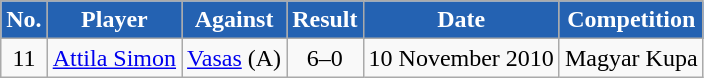<table class="wikitable plainrowheaders sortable">
<tr>
<th style="background-color:#2462B2; color:#FFFFFF">No.</th>
<th style="background-color:#2462B2; color:#FFFFFF">Player</th>
<th style="background-color:#2462B2; color:#FFFFFF">Against</th>
<th style="background-color:#2462B2; color:#FFFFFF">Result</th>
<th style="background-color:#2462B2; color:#FFFFFF">Date</th>
<th style="background-color:#2462B2; color:#FFFFFF">Competition</th>
</tr>
<tr>
<td style="text-align:center;">11</td>
<td style="text-align:left;"> <a href='#'>Attila Simon</a></td>
<td style="text-align:left;"><a href='#'>Vasas</a> (A)</td>
<td style="text-align:center;">6–0</td>
<td style="text-align:left;">10 November 2010</td>
<td style="text-align:left;">Magyar Kupa</td>
</tr>
</table>
